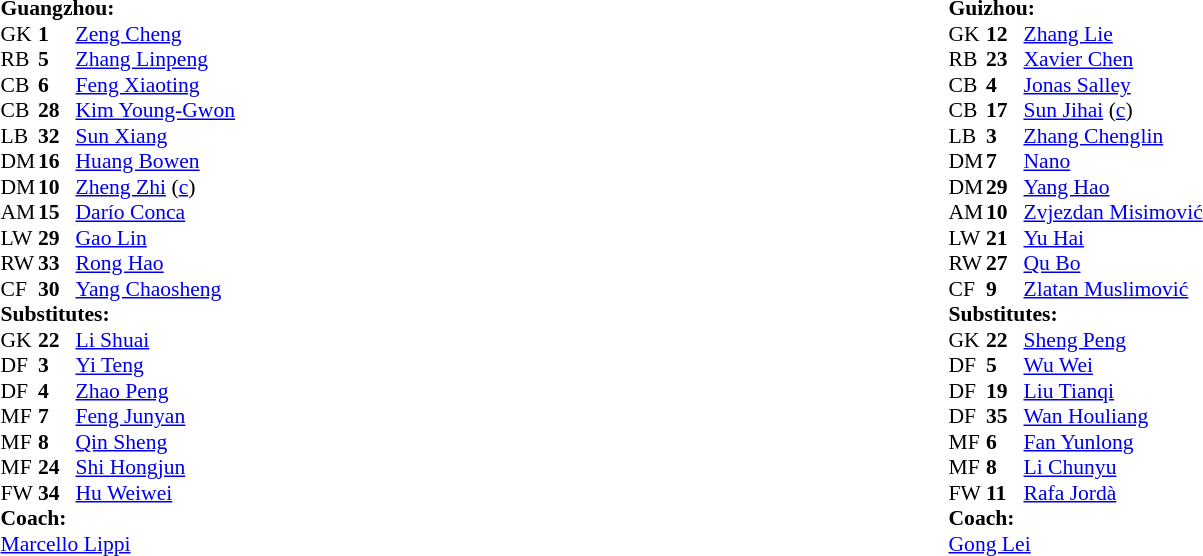<table width="100%">
<tr>
<td valign="top" width="45%"><br><table style="font-size: 90%" cellspacing="0" cellpadding="0">
<tr>
<td colspan="4"><strong>Guangzhou:</strong></td>
</tr>
<tr>
<th width="25"></th>
<th width="25"></th>
</tr>
<tr>
<td>GK</td>
<td><strong>1</strong></td>
<td> <a href='#'>Zeng Cheng</a></td>
</tr>
<tr>
<td>RB</td>
<td><strong>5</strong></td>
<td> <a href='#'>Zhang Linpeng</a></td>
</tr>
<tr>
<td>CB</td>
<td><strong>6</strong></td>
<td> <a href='#'>Feng Xiaoting</a></td>
<td></td>
<td></td>
</tr>
<tr>
<td>CB</td>
<td><strong>28</strong></td>
<td> <a href='#'>Kim Young-Gwon</a></td>
</tr>
<tr>
<td>LB</td>
<td><strong>32</strong></td>
<td> <a href='#'>Sun Xiang</a></td>
<td></td>
</tr>
<tr>
<td>DM</td>
<td><strong>16</strong></td>
<td> <a href='#'>Huang Bowen</a></td>
</tr>
<tr>
<td>DM</td>
<td><strong>10</strong></td>
<td> <a href='#'>Zheng Zhi</a> (<a href='#'>c</a>)</td>
<td></td>
</tr>
<tr>
<td>AM</td>
<td><strong>15</strong></td>
<td> <a href='#'>Darío Conca</a></td>
</tr>
<tr>
<td>LW</td>
<td><strong>29</strong></td>
<td>  <a href='#'>Gao Lin</a></td>
<td></td>
</tr>
<tr>
<td>RW</td>
<td><strong>33</strong></td>
<td>  <a href='#'>Rong Hao</a></td>
<td></td>
<td></td>
</tr>
<tr>
<td>CF</td>
<td><strong>30</strong></td>
<td> <a href='#'>Yang Chaosheng</a></td>
<td></td>
<td></td>
</tr>
<tr>
<td colspan=4><strong>Substitutes:</strong></td>
</tr>
<tr>
<td>GK</td>
<td><strong>22</strong></td>
<td> <a href='#'>Li Shuai</a></td>
</tr>
<tr>
<td>DF</td>
<td><strong>3</strong></td>
<td> <a href='#'>Yi Teng</a></td>
</tr>
<tr>
<td>DF</td>
<td><strong>4</strong></td>
<td> <a href='#'>Zhao Peng</a></td>
</tr>
<tr>
<td>MF</td>
<td><strong>7</strong></td>
<td> <a href='#'>Feng Junyan</a></td>
<td></td>
<td></td>
</tr>
<tr>
<td>MF</td>
<td><strong>8</strong></td>
<td> <a href='#'>Qin Sheng</a></td>
<td></td>
<td></td>
</tr>
<tr>
<td>MF</td>
<td><strong>24</strong></td>
<td> <a href='#'>Shi Hongjun</a></td>
</tr>
<tr>
<td>FW</td>
<td><strong>34</strong></td>
<td> <a href='#'>Hu Weiwei</a></td>
<td></td>
<td></td>
</tr>
<tr>
<td colspan=4><strong>Coach:</strong></td>
</tr>
<tr>
<td colspan="4"> <a href='#'>Marcello Lippi</a></td>
</tr>
</table>
</td>
<td valign="top"></td>
<td valign="top" width="50%"><br><table style="font-size: 90%" cellspacing="0" cellpadding="0">
<tr>
<td colspan="4"><strong>Guizhou:</strong></td>
</tr>
<tr>
<th width="25"></th>
<th width="25"></th>
</tr>
<tr>
<td>GK</td>
<td><strong>12</strong></td>
<td> <a href='#'>Zhang Lie</a></td>
</tr>
<tr>
<td>RB</td>
<td><strong>23</strong></td>
<td> <a href='#'>Xavier Chen</a></td>
</tr>
<tr>
<td>CB</td>
<td><strong>4</strong></td>
<td> <a href='#'>Jonas Salley</a></td>
</tr>
<tr>
<td>CB</td>
<td><strong>17</strong></td>
<td> <a href='#'>Sun Jihai</a> (<a href='#'>c</a>)</td>
</tr>
<tr>
<td>LB</td>
<td><strong>3</strong></td>
<td> <a href='#'>Zhang Chenglin</a></td>
<td></td>
<td></td>
</tr>
<tr>
<td>DM</td>
<td><strong>7</strong></td>
<td> <a href='#'>Nano</a></td>
</tr>
<tr>
<td>DM</td>
<td><strong>29</strong></td>
<td> <a href='#'>Yang Hao</a></td>
<td></td>
<td></td>
</tr>
<tr>
<td>AM</td>
<td><strong>10</strong></td>
<td> <a href='#'>Zvjezdan Misimović</a></td>
</tr>
<tr>
<td>LW</td>
<td><strong>21</strong></td>
<td> <a href='#'>Yu Hai</a></td>
</tr>
<tr>
<td>RW</td>
<td><strong>27</strong></td>
<td> <a href='#'>Qu Bo</a></td>
<td></td>
</tr>
<tr>
<td>CF</td>
<td><strong>9</strong></td>
<td> <a href='#'>Zlatan Muslimović</a></td>
<td></td>
<td></td>
</tr>
<tr>
<td colspan=4><strong>Substitutes:</strong></td>
</tr>
<tr>
<td>GK</td>
<td><strong>22</strong></td>
<td> <a href='#'>Sheng Peng</a></td>
</tr>
<tr>
<td>DF</td>
<td><strong>5</strong></td>
<td> <a href='#'>Wu Wei</a></td>
<td></td>
<td></td>
</tr>
<tr>
<td>DF</td>
<td><strong>19</strong></td>
<td> <a href='#'>Liu Tianqi</a></td>
</tr>
<tr>
<td>DF</td>
<td><strong>35</strong></td>
<td> <a href='#'>Wan Houliang</a></td>
</tr>
<tr>
<td>MF</td>
<td><strong>6</strong></td>
<td> <a href='#'>Fan Yunlong</a></td>
</tr>
<tr>
<td>MF</td>
<td><strong>8</strong></td>
<td> <a href='#'>Li Chunyu</a></td>
<td></td>
<td></td>
</tr>
<tr>
<td>FW</td>
<td><strong>11</strong></td>
<td> <a href='#'>Rafa Jordà</a></td>
<td></td>
<td></td>
</tr>
<tr>
<td colspan=4><strong>Coach:</strong></td>
</tr>
<tr>
<td colspan="4"> <a href='#'>Gong Lei</a></td>
</tr>
</table>
</td>
</tr>
<tr>
</tr>
</table>
